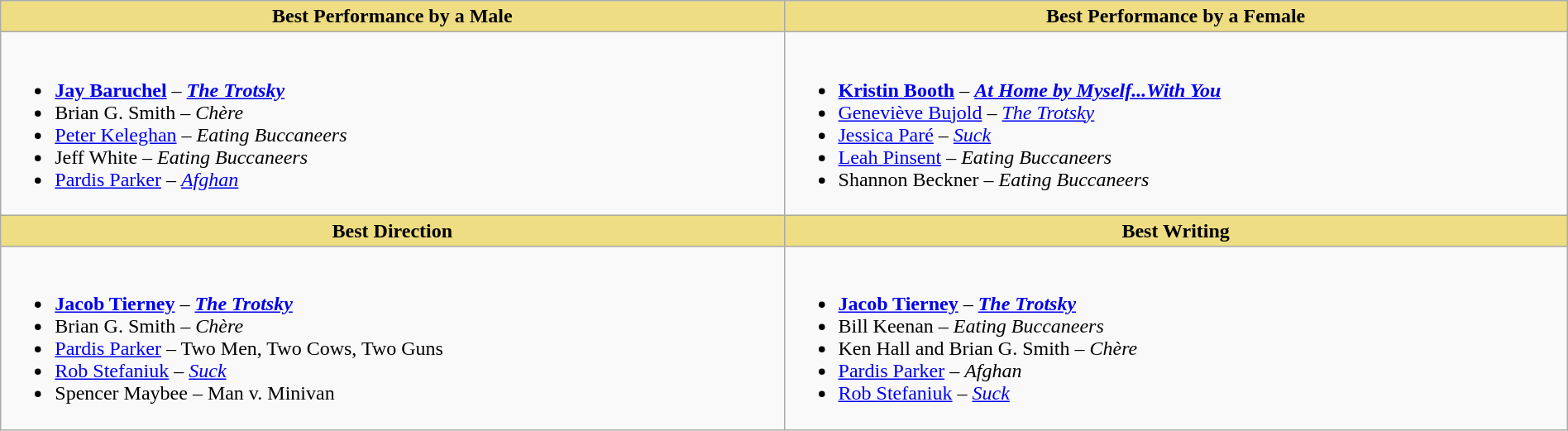<table class="wikitable" style="width:100%">
<tr>
<th style="background:#EEDD82; width:50%">Best Performance by a Male</th>
<th style="background:#EEDD82; width:50%">Best Performance by a Female</th>
</tr>
<tr>
<td valign="top"><br><ul><li> <strong><a href='#'>Jay Baruchel</a></strong> – <strong><em><a href='#'>The Trotsky</a></em></strong></li><li>Brian G. Smith – <em>Chère</em></li><li><a href='#'>Peter Keleghan</a> – <em>Eating Buccaneers</em></li><li>Jeff White – <em>Eating Buccaneers</em></li><li><a href='#'>Pardis Parker</a> – <em><a href='#'>Afghan</a></em></li></ul></td>
<td valign="top"><br><ul><li> <strong><a href='#'>Kristin Booth</a></strong> – <strong><em><a href='#'>At Home by Myself...With You</a></em></strong></li><li><a href='#'>Geneviève Bujold</a> – <em><a href='#'>The Trotsky</a></em></li><li><a href='#'>Jessica Paré</a> – <em><a href='#'>Suck</a></em></li><li><a href='#'>Leah Pinsent</a> – <em>Eating Buccaneers</em></li><li>Shannon Beckner – <em>Eating Buccaneers</em></li></ul></td>
</tr>
<tr>
<th style="background:#EEDD82; width:50%">Best Direction</th>
<th style="background:#EEDD82; width:50%">Best Writing</th>
</tr>
<tr>
<td valign="top"><br><ul><li> <strong><a href='#'>Jacob Tierney</a></strong> – <strong><em><a href='#'>The Trotsky</a></em></strong></li><li>Brian G. Smith – <em>Chère</em></li><li><a href='#'>Pardis Parker</a> – Two Men, Two Cows, Two Guns</li><li><a href='#'>Rob Stefaniuk</a> – <em><a href='#'>Suck</a></em></li><li>Spencer Maybee – Man v. Minivan</li></ul></td>
<td valign="top"><br><ul><li> <strong><a href='#'>Jacob Tierney</a></strong> – <strong><em><a href='#'>The Trotsky</a></em></strong></li><li>Bill Keenan – <em>Eating Buccaneers</em></li><li>Ken Hall and Brian G. Smith – <em>Chère</em></li><li><a href='#'>Pardis Parker</a> – <em>Afghan</em></li><li><a href='#'>Rob Stefaniuk</a> – <em><a href='#'>Suck</a></em></li></ul></td>
</tr>
</table>
